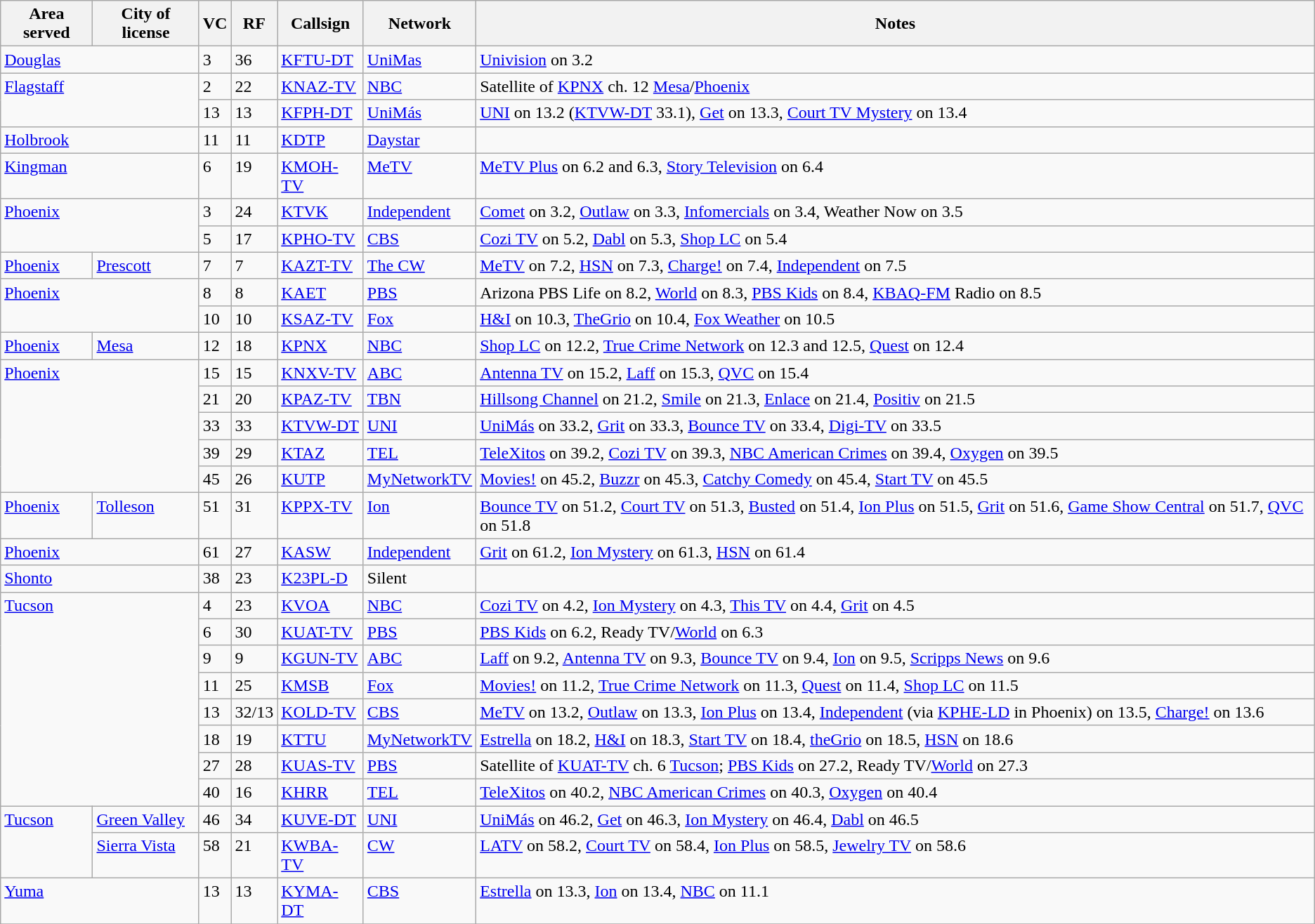<table class="sortable wikitable" style="margin: 1em 1em 1em 0; background: #f9f9f9;">
<tr>
<th>Area served</th>
<th>City of license</th>
<th>VC</th>
<th>RF</th>
<th>Callsign</th>
<th>Network</th>
<th class="unsortable">Notes</th>
</tr>
<tr style="vertical-align: top; text-align: left;">
<td colspan="2"><a href='#'>Douglas</a></td>
<td>3</td>
<td>36</td>
<td><a href='#'>KFTU-DT</a></td>
<td><a href='#'>UniMas</a></td>
<td><a href='#'>Univision</a> on 3.2</td>
</tr>
<tr style="vertical-align: top; text-align: left;">
<td colspan="2" rowspan="2"><a href='#'>Flagstaff</a></td>
<td>2</td>
<td>22</td>
<td><a href='#'>KNAZ-TV</a></td>
<td><a href='#'>NBC</a></td>
<td>Satellite of <a href='#'>KPNX</a> ch. 12 <a href='#'>Mesa</a>/<a href='#'>Phoenix</a></td>
</tr>
<tr style="vertical-align: top; text-align: left;">
<td>13</td>
<td>13</td>
<td><a href='#'>KFPH-DT</a></td>
<td><a href='#'>UniMás</a></td>
<td><a href='#'>UNI</a> on 13.2 (<a href='#'>KTVW-DT</a> 33.1), <a href='#'>Get</a> on 13.3, <a href='#'>Court TV Mystery</a> on 13.4</td>
</tr>
<tr style="vertical-align: top; text-align: left;">
<td colspan="2"><a href='#'>Holbrook</a></td>
<td>11</td>
<td>11</td>
<td><a href='#'>KDTP</a></td>
<td><a href='#'>Daystar</a></td>
<td></td>
</tr>
<tr style="vertical-align: top; text-align: left;">
<td colspan="2"><a href='#'>Kingman</a></td>
<td>6</td>
<td>19</td>
<td><a href='#'>KMOH-TV</a></td>
<td><a href='#'>MeTV</a></td>
<td><a href='#'>MeTV Plus</a> on 6.2 and 6.3, <a href='#'>Story Television</a> on 6.4</td>
</tr>
<tr style="vertical-align: top; text-align: left;">
<td colspan="2" rowspan="2"><a href='#'>Phoenix</a></td>
<td>3</td>
<td>24</td>
<td><a href='#'>KTVK</a></td>
<td><a href='#'>Independent</a></td>
<td><a href='#'>Comet</a> on 3.2, <a href='#'>Outlaw</a> on 3.3, <a href='#'>Infomercials</a> on 3.4, Weather Now on 3.5</td>
</tr>
<tr style="vertical-align: top; text-align: left;">
<td>5</td>
<td>17</td>
<td><a href='#'>KPHO-TV</a></td>
<td><a href='#'>CBS</a></td>
<td><a href='#'>Cozi TV</a> on 5.2, <a href='#'>Dabl</a> on 5.3, <a href='#'>Shop LC</a> on 5.4</td>
</tr>
<tr style="vertical-align: top; text-align: left;">
<td><a href='#'>Phoenix</a></td>
<td><a href='#'>Prescott</a></td>
<td>7</td>
<td>7</td>
<td><a href='#'>KAZT-TV</a></td>
<td><a href='#'>The CW</a></td>
<td><a href='#'>MeTV</a> on 7.2, <a href='#'>HSN</a> on 7.3, <a href='#'>Charge!</a> on 7.4, <a href='#'>Independent</a> on 7.5</td>
</tr>
<tr style="vertical-align: top; text-align: left;">
<td colspan="2" rowspan="2"><a href='#'>Phoenix</a></td>
<td>8</td>
<td>8</td>
<td><a href='#'>KAET</a></td>
<td><a href='#'>PBS</a></td>
<td>Arizona PBS Life on 8.2, <a href='#'>World</a> on 8.3, <a href='#'>PBS Kids</a> on 8.4, <a href='#'>KBAQ-FM</a> Radio on 8.5</td>
</tr>
<tr style="vertical-align: top; text-align: left;">
<td>10</td>
<td>10</td>
<td><a href='#'>KSAZ-TV</a></td>
<td><a href='#'>Fox</a></td>
<td><a href='#'>H&I</a> on 10.3, <a href='#'>TheGrio</a> on 10.4, <a href='#'>Fox Weather</a> on 10.5</td>
</tr>
<tr style="vertical-align: top; text-align: left;">
<td><a href='#'>Phoenix</a></td>
<td><a href='#'>Mesa</a></td>
<td>12</td>
<td>18</td>
<td><a href='#'>KPNX</a></td>
<td><a href='#'>NBC</a></td>
<td><a href='#'>Shop LC</a> on 12.2, <a href='#'>True Crime Network</a> on 12.3 and 12.5, <a href='#'>Quest</a> on 12.4</td>
</tr>
<tr style="vertical-align: top; text-align: left;">
<td colspan="2" rowspan="5"><a href='#'>Phoenix</a></td>
<td>15</td>
<td>15</td>
<td><a href='#'>KNXV-TV</a></td>
<td><a href='#'>ABC</a></td>
<td><a href='#'>Antenna TV</a> on 15.2, <a href='#'>Laff</a> on 15.3, <a href='#'>QVC</a> on 15.4</td>
</tr>
<tr style="vertical-align: top; text-align: left;">
<td>21</td>
<td>20</td>
<td><a href='#'>KPAZ-TV</a></td>
<td><a href='#'>TBN</a></td>
<td><a href='#'>Hillsong Channel</a> on 21.2, <a href='#'>Smile</a> on 21.3, <a href='#'>Enlace</a> on 21.4, <a href='#'>Positiv</a> on 21.5</td>
</tr>
<tr style="vertical-align: top; text-align: left;">
<td>33</td>
<td>33</td>
<td><a href='#'>KTVW-DT</a></td>
<td><a href='#'>UNI</a></td>
<td><a href='#'>UniMás</a> on 33.2, <a href='#'>Grit</a> on 33.3, <a href='#'>Bounce TV</a> on 33.4, <a href='#'>Digi-TV</a> on 33.5</td>
</tr>
<tr style="vertical-align: top; text-align: left;">
<td>39</td>
<td>29</td>
<td><a href='#'>KTAZ</a></td>
<td><a href='#'>TEL</a></td>
<td><a href='#'>TeleXitos</a> on 39.2, <a href='#'>Cozi TV</a> on 39.3, <a href='#'>NBC American Crimes</a> on 39.4, <a href='#'>Oxygen</a> on 39.5</td>
</tr>
<tr style="vertical-align: top; text-align: left;">
<td>45</td>
<td>26</td>
<td><a href='#'>KUTP</a></td>
<td><a href='#'>MyNetworkTV</a></td>
<td><a href='#'>Movies!</a> on 45.2, <a href='#'>Buzzr</a> on 45.3, <a href='#'>Catchy Comedy</a> on 45.4, <a href='#'>Start TV</a> on 45.5</td>
</tr>
<tr style="vertical-align: top; text-align: left;">
<td><a href='#'>Phoenix</a></td>
<td><a href='#'>Tolleson</a></td>
<td>51</td>
<td>31</td>
<td><a href='#'>KPPX-TV</a></td>
<td><a href='#'>Ion</a></td>
<td><a href='#'>Bounce TV</a> on 51.2, <a href='#'>Court TV</a> on 51.3, <a href='#'>Busted</a> on 51.4, <a href='#'>Ion Plus</a> on 51.5, <a href='#'>Grit</a> on 51.6, <a href='#'>Game Show Central</a> on 51.7, <a href='#'>QVC</a> on 51.8</td>
</tr>
<tr style="vertical-align: top; text-align: left;">
<td colspan="2"><a href='#'>Phoenix</a></td>
<td>61</td>
<td>27</td>
<td><a href='#'>KASW</a></td>
<td><a href='#'>Independent</a></td>
<td><a href='#'>Grit</a> on 61.2, <a href='#'>Ion Mystery</a>  on 61.3, <a href='#'>HSN</a> on 61.4</td>
</tr>
<tr style="vertical-align: top; text-align: left;">
<td colspan="2"><a href='#'>Shonto</a></td>
<td>38</td>
<td>23</td>
<td><a href='#'>K23PL-D</a></td>
<td>Silent</td>
<td></td>
</tr>
<tr style="vertical-align: top; text-align: left;">
<td colspan="2" rowspan="8"><a href='#'>Tucson</a></td>
<td>4</td>
<td>23</td>
<td><a href='#'>KVOA</a></td>
<td><a href='#'>NBC</a></td>
<td><a href='#'>Cozi TV</a> on 4.2, <a href='#'>Ion Mystery</a> on 4.3, <a href='#'>This TV</a> on 4.4, <a href='#'>Grit</a> on 4.5</td>
</tr>
<tr style="vertical-align: top; text-align: left;">
<td>6</td>
<td>30</td>
<td><a href='#'>KUAT-TV</a></td>
<td><a href='#'>PBS</a></td>
<td><a href='#'>PBS Kids</a> on 6.2, Ready TV/<a href='#'>World</a> on 6.3</td>
</tr>
<tr style="vertical-align: top; text-align: left;">
<td>9</td>
<td>9</td>
<td><a href='#'>KGUN-TV</a></td>
<td><a href='#'>ABC</a></td>
<td><a href='#'>Laff</a> on 9.2, <a href='#'>Antenna TV</a> on 9.3, <a href='#'>Bounce TV</a> on 9.4, <a href='#'>Ion</a> on 9.5, <a href='#'>Scripps News</a> on 9.6</td>
</tr>
<tr style="vertical-align: top; text-align: left;">
<td>11</td>
<td>25</td>
<td><a href='#'>KMSB</a></td>
<td><a href='#'>Fox</a></td>
<td><a href='#'>Movies!</a> on 11.2, <a href='#'>True Crime Network</a> on 11.3, <a href='#'>Quest</a> on 11.4, <a href='#'>Shop LC</a> on 11.5</td>
</tr>
<tr style="vertical-align: top; text-align: left;">
<td>13</td>
<td>32/13</td>
<td><a href='#'>KOLD-TV</a></td>
<td><a href='#'>CBS</a></td>
<td><a href='#'>MeTV</a> on 13.2, <a href='#'>Outlaw</a> on 13.3, <a href='#'>Ion Plus</a> on 13.4, <a href='#'>Independent</a> (via <a href='#'>KPHE-LD</a> in Phoenix) on 13.5, <a href='#'>Charge!</a> on 13.6</td>
</tr>
<tr style="vertical-align: top; text-align: left;">
<td>18</td>
<td>19</td>
<td><a href='#'>KTTU</a></td>
<td><a href='#'>MyNetworkTV</a></td>
<td><a href='#'>Estrella</a> on 18.2, <a href='#'>H&I</a> on 18.3, <a href='#'>Start TV</a> on 18.4, <a href='#'>theGrio</a> on 18.5, <a href='#'>HSN</a> on 18.6</td>
</tr>
<tr style="vertical-align: top; text-align: left;">
<td>27</td>
<td>28</td>
<td><a href='#'>KUAS-TV</a></td>
<td><a href='#'>PBS</a></td>
<td>Satellite of <a href='#'>KUAT-TV</a> ch. 6 <a href='#'>Tucson</a>; <a href='#'>PBS Kids</a> on 27.2, Ready TV/<a href='#'>World</a> on 27.3</td>
</tr>
<tr style="vertical-align: top; text-align: left;">
<td>40</td>
<td>16</td>
<td><a href='#'>KHRR</a></td>
<td><a href='#'>TEL</a></td>
<td><a href='#'>TeleXitos</a> on 40.2, <a href='#'>NBC American Crimes</a> on 40.3, <a href='#'>Oxygen</a> on 40.4</td>
</tr>
<tr style="vertical-align: top; text-align: left;">
<td colspan="1" rowspan="2"><a href='#'>Tucson</a></td>
<td><a href='#'>Green Valley</a></td>
<td>46</td>
<td>34</td>
<td><a href='#'>KUVE-DT</a></td>
<td><a href='#'>UNI</a></td>
<td><a href='#'>UniMás</a> on 46.2, <a href='#'>Get</a> on 46.3, <a href='#'>Ion Mystery</a> on 46.4, <a href='#'>Dabl</a> on 46.5</td>
</tr>
<tr style="vertical-align: top; text-align: left;">
<td><a href='#'>Sierra Vista</a></td>
<td>58</td>
<td>21</td>
<td><a href='#'>KWBA-TV</a></td>
<td><a href='#'>CW</a></td>
<td><a href='#'>LATV</a> on 58.2, <a href='#'>Court TV</a> on 58.4, <a href='#'>Ion Plus</a> on 58.5, <a href='#'>Jewelry TV</a> on 58.6</td>
</tr>
<tr style="vertical-align: top; text-align: left;">
<td colspan="2"><a href='#'>Yuma</a></td>
<td>13</td>
<td>13</td>
<td><a href='#'>KYMA-DT</a></td>
<td><a href='#'>CBS</a></td>
<td><a href='#'>Estrella</a> on 13.3, <a href='#'>Ion</a> on 13.4, <a href='#'>NBC</a> on 11.1</td>
</tr>
<tr style="vertical-align: top; text-align: left;">
</tr>
</table>
